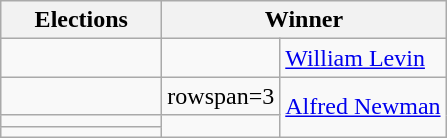<table class=wikitable>
<tr>
<th width=100>Elections</th>
<th width=175 colspan= 2>Winner</th>
</tr>
<tr>
<td></td>
<td></td>
<td><a href='#'>William Levin</a></td>
</tr>
<tr>
<td></td>
<td>rowspan=3 </td>
<td rowspan=3><a href='#'>Alfred Newman</a></td>
</tr>
<tr>
<td></td>
</tr>
<tr>
<td></td>
</tr>
</table>
